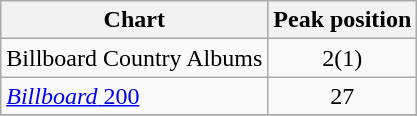<table class="wikitable">
<tr>
<th align="center">Chart</th>
<th align="center">Peak position</th>
</tr>
<tr>
<td align="left">Billboard Country Albums</td>
<td align="center">2(1)</td>
</tr>
<tr>
<td align="left"><a href='#'><em>Billboard</em> 200</a></td>
<td align="center">27</td>
</tr>
<tr>
</tr>
</table>
